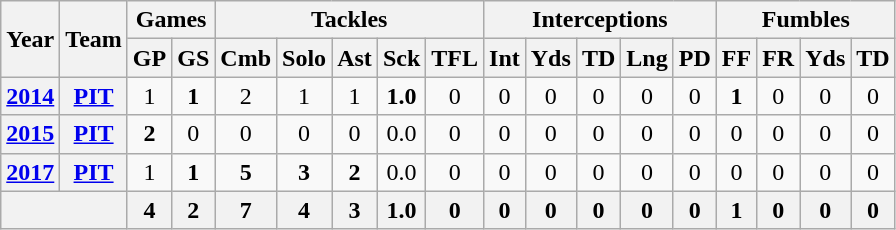<table class="wikitable" style="text-align:center">
<tr>
<th rowspan="2">Year</th>
<th rowspan="2">Team</th>
<th colspan="2">Games</th>
<th colspan="5">Tackles</th>
<th colspan="5">Interceptions</th>
<th colspan="4">Fumbles</th>
</tr>
<tr>
<th>GP</th>
<th>GS</th>
<th>Cmb</th>
<th>Solo</th>
<th>Ast</th>
<th>Sck</th>
<th>TFL</th>
<th>Int</th>
<th>Yds</th>
<th>TD</th>
<th>Lng</th>
<th>PD</th>
<th>FF</th>
<th>FR</th>
<th>Yds</th>
<th>TD</th>
</tr>
<tr>
<th><a href='#'>2014</a></th>
<th><a href='#'>PIT</a></th>
<td>1</td>
<td><strong>1</strong></td>
<td>2</td>
<td>1</td>
<td>1</td>
<td><strong>1.0</strong></td>
<td>0</td>
<td>0</td>
<td>0</td>
<td>0</td>
<td>0</td>
<td>0</td>
<td><strong>1</strong></td>
<td>0</td>
<td>0</td>
<td>0</td>
</tr>
<tr>
<th><a href='#'>2015</a></th>
<th><a href='#'>PIT</a></th>
<td><strong>2</strong></td>
<td>0</td>
<td>0</td>
<td>0</td>
<td>0</td>
<td>0.0</td>
<td>0</td>
<td>0</td>
<td>0</td>
<td>0</td>
<td>0</td>
<td>0</td>
<td>0</td>
<td>0</td>
<td>0</td>
<td>0</td>
</tr>
<tr>
<th><a href='#'>2017</a></th>
<th><a href='#'>PIT</a></th>
<td>1</td>
<td><strong>1</strong></td>
<td><strong>5</strong></td>
<td><strong>3</strong></td>
<td><strong>2</strong></td>
<td>0.0</td>
<td>0</td>
<td>0</td>
<td>0</td>
<td>0</td>
<td>0</td>
<td>0</td>
<td>0</td>
<td>0</td>
<td>0</td>
<td>0</td>
</tr>
<tr>
<th colspan="2"></th>
<th>4</th>
<th>2</th>
<th>7</th>
<th>4</th>
<th>3</th>
<th>1.0</th>
<th>0</th>
<th>0</th>
<th>0</th>
<th>0</th>
<th>0</th>
<th>0</th>
<th>1</th>
<th>0</th>
<th>0</th>
<th>0</th>
</tr>
</table>
